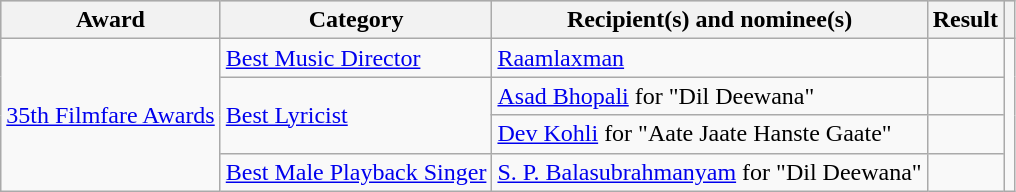<table class="wikitable sortable">
<tr style="background:#ccc; text-align:center;" bgcolor="#B0C4DE">
<th scope="col">Award</th>
<th scope="col">Category</th>
<th scope="col">Recipient(s) and nominee(s)</th>
<th scope="col">Result</th>
<th scope="col" class="unsortable"></th>
</tr>
<tr>
<td rowspan="4"><a href='#'>35th Filmfare Awards</a></td>
<td><a href='#'>Best Music Director</a></td>
<td><a href='#'>Raamlaxman</a></td>
<td></td>
<td style="text-align:center;" rowspan="4"><br></td>
</tr>
<tr>
<td rowspan="2"><a href='#'>Best Lyricist</a></td>
<td><a href='#'>Asad Bhopali</a> for "Dil Deewana"</td>
<td></td>
</tr>
<tr>
<td><a href='#'>Dev Kohli</a> for "Aate Jaate Hanste Gaate"</td>
<td></td>
</tr>
<tr>
<td><a href='#'>Best Male Playback Singer</a></td>
<td><a href='#'>S. P. Balasubrahmanyam</a> for "Dil Deewana"</td>
<td></td>
</tr>
</table>
